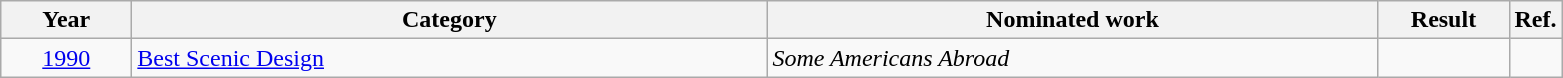<table class=wikitable>
<tr>
<th scope="col" style="width:5em;">Year</th>
<th scope="col" style="width:26em;">Category</th>
<th scope="col" style="width:25em;">Nominated work</th>
<th scope="col" style="width:5em;">Result</th>
<th>Ref.</th>
</tr>
<tr>
<td style="text-align:center;"><a href='#'>1990</a></td>
<td><a href='#'>Best Scenic Design</a></td>
<td><em>Some Americans Abroad</em></td>
<td></td>
<td style="text-align:center;"></td>
</tr>
</table>
